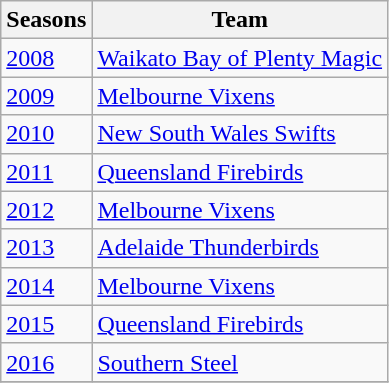<table class="wikitable collapsible">
<tr>
<th>Seasons</th>
<th>Team</th>
</tr>
<tr>
<td><a href='#'>2008</a></td>
<td><a href='#'>Waikato Bay of Plenty Magic</a></td>
</tr>
<tr>
<td><a href='#'>2009</a></td>
<td><a href='#'>Melbourne Vixens</a></td>
</tr>
<tr>
<td><a href='#'>2010</a></td>
<td><a href='#'>New South Wales Swifts</a></td>
</tr>
<tr>
<td><a href='#'>2011</a></td>
<td><a href='#'>Queensland Firebirds</a></td>
</tr>
<tr>
<td><a href='#'>2012</a></td>
<td><a href='#'>Melbourne Vixens</a></td>
</tr>
<tr>
<td><a href='#'>2013</a></td>
<td><a href='#'>Adelaide Thunderbirds</a></td>
</tr>
<tr>
<td><a href='#'>2014</a></td>
<td><a href='#'>Melbourne Vixens</a></td>
</tr>
<tr>
<td><a href='#'>2015</a></td>
<td><a href='#'>Queensland Firebirds</a></td>
</tr>
<tr>
<td><a href='#'>2016</a></td>
<td><a href='#'>Southern Steel</a></td>
</tr>
<tr>
</tr>
</table>
